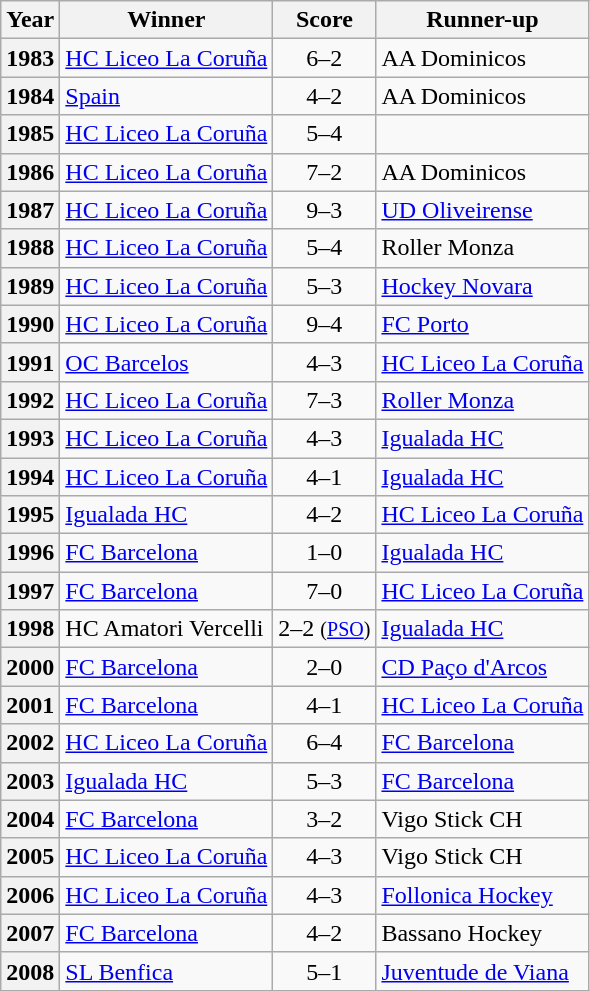<table class="wikitable sortable plainrowheaders">
<tr>
<th scope="col">Year</th>
<th scope="col" class="unsortable">Winner</th>
<th scope="col" class="unsortable" align="center">Score</th>
<th scope="col" class="unsortable">Runner-up</th>
</tr>
<tr>
<th scope="row">1983</th>
<td> <a href='#'>HC Liceo La Coruña</a></td>
<td align="center">6–2</td>
<td> AA Dominicos</td>
</tr>
<tr>
<th scope="row">1984</th>
<td> <a href='#'>Spain</a></td>
<td align="center">4–2</td>
<td> AA Dominicos</td>
</tr>
<tr>
<th scope="row">1985</th>
<td> <a href='#'>HC Liceo La Coruña</a></td>
<td align="center">5–4</td>
<td></td>
</tr>
<tr>
<th scope="row">1986</th>
<td> <a href='#'>HC Liceo La Coruña</a></td>
<td align="center">7–2</td>
<td> AA Dominicos</td>
</tr>
<tr>
<th scope="row">1987</th>
<td> <a href='#'>HC Liceo La Coruña</a></td>
<td align="center">9–3</td>
<td> <a href='#'>UD Oliveirense</a></td>
</tr>
<tr>
<th scope="row">1988</th>
<td> <a href='#'>HC Liceo La Coruña</a></td>
<td align="center">5–4</td>
<td> Roller Monza</td>
</tr>
<tr>
<th scope="row">1989</th>
<td> <a href='#'>HC Liceo La Coruña</a></td>
<td align="center">5–3</td>
<td> <a href='#'>Hockey Novara</a></td>
</tr>
<tr>
<th scope="row">1990</th>
<td> <a href='#'>HC Liceo La Coruña</a></td>
<td align="center">9–4</td>
<td> <a href='#'>FC Porto</a></td>
</tr>
<tr>
<th scope="row">1991</th>
<td> <a href='#'>OC Barcelos</a></td>
<td align="center">4–3</td>
<td> <a href='#'>HC Liceo La Coruña</a></td>
</tr>
<tr>
<th scope="row">1992</th>
<td> <a href='#'>HC Liceo La Coruña</a></td>
<td align="center">7–3</td>
<td> <a href='#'>Roller Monza</a></td>
</tr>
<tr>
<th scope="row">1993</th>
<td> <a href='#'>HC Liceo La Coruña</a></td>
<td align="center">4–3</td>
<td> <a href='#'>Igualada HC</a></td>
</tr>
<tr>
<th scope="row">1994</th>
<td> <a href='#'>HC Liceo La Coruña</a></td>
<td align="center">4–1</td>
<td> <a href='#'>Igualada HC</a></td>
</tr>
<tr>
<th scope="row">1995</th>
<td> <a href='#'>Igualada HC</a></td>
<td align="center">4–2</td>
<td> <a href='#'>HC Liceo La Coruña</a></td>
</tr>
<tr>
<th scope="row">1996</th>
<td> <a href='#'>FC Barcelona</a></td>
<td align="center">1–0</td>
<td> <a href='#'>Igualada HC</a></td>
</tr>
<tr>
<th scope="row">1997</th>
<td> <a href='#'>FC Barcelona</a></td>
<td align="center">7–0</td>
<td> <a href='#'>HC Liceo La Coruña</a></td>
</tr>
<tr>
<th scope="row">1998</th>
<td> HC Amatori Vercelli</td>
<td align="center">2–2 <small>(<a href='#'>PSO</a>)</small></td>
<td> <a href='#'>Igualada HC</a></td>
</tr>
<tr>
<th scope="row">2000</th>
<td> <a href='#'>FC Barcelona</a></td>
<td align="center">2–0</td>
<td> <a href='#'>CD Paço d'Arcos</a></td>
</tr>
<tr>
<th scope="row">2001</th>
<td> <a href='#'>FC Barcelona</a></td>
<td align="center">4–1</td>
<td> <a href='#'>HC Liceo La Coruña</a></td>
</tr>
<tr>
<th scope="row">2002</th>
<td> <a href='#'>HC Liceo La Coruña</a></td>
<td align="center">6–4</td>
<td> <a href='#'>FC Barcelona</a></td>
</tr>
<tr>
<th scope="row">2003</th>
<td> <a href='#'>Igualada HC</a></td>
<td align="center">5–3</td>
<td> <a href='#'>FC Barcelona</a></td>
</tr>
<tr>
<th scope="row">2004</th>
<td> <a href='#'>FC Barcelona</a></td>
<td align="center">3–2</td>
<td> Vigo Stick CH</td>
</tr>
<tr>
<th scope="row">2005</th>
<td> <a href='#'>HC Liceo La Coruña</a></td>
<td align="center">4–3</td>
<td> Vigo Stick CH</td>
</tr>
<tr>
<th scope="row">2006</th>
<td> <a href='#'>HC Liceo La Coruña</a></td>
<td align="center">4–3</td>
<td> <a href='#'>Follonica Hockey</a></td>
</tr>
<tr>
<th scope="row">2007</th>
<td> <a href='#'>FC Barcelona</a></td>
<td align="center">4–2</td>
<td> Bassano Hockey</td>
</tr>
<tr>
<th scope="row">2008</th>
<td> <a href='#'>SL Benfica</a></td>
<td align="center">5–1</td>
<td> <a href='#'>Juventude de Viana</a></td>
</tr>
</table>
